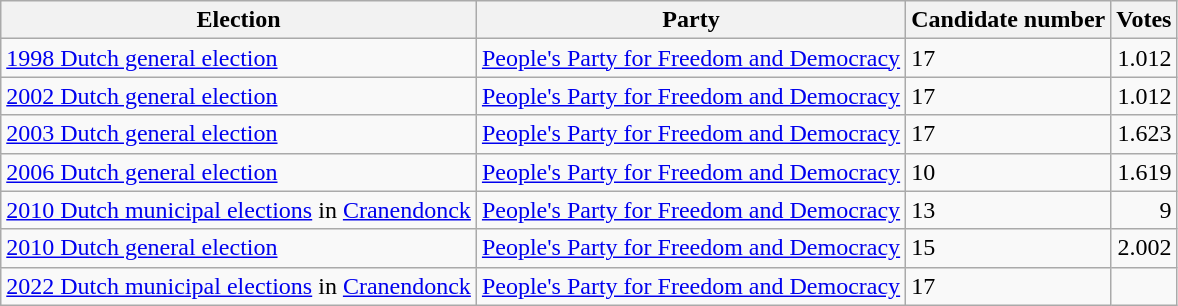<table class="wikitable sortable">
<tr>
<th>Election</th>
<th>Party</th>
<th>Candidate number</th>
<th>Votes</th>
</tr>
<tr>
<td><a href='#'>1998 Dutch general election</a></td>
<td><a href='#'>People's Party for Freedom and Democracy</a></td>
<td>17</td>
<td style=text-align:right>1.012</td>
</tr>
<tr>
<td><a href='#'>2002 Dutch general election</a></td>
<td><a href='#'>People's Party for Freedom and Democracy</a></td>
<td>17</td>
<td style=text-align:right>1.012</td>
</tr>
<tr>
<td><a href='#'>2003 Dutch general election</a></td>
<td><a href='#'>People's Party for Freedom and Democracy</a></td>
<td>17</td>
<td style=text-align:right>1.623</td>
</tr>
<tr>
<td><a href='#'>2006 Dutch general election</a></td>
<td><a href='#'>People's Party for Freedom and Democracy</a></td>
<td>10</td>
<td style=text-align:right>1.619</td>
</tr>
<tr>
<td><a href='#'>2010 Dutch municipal elections</a> in <a href='#'>Cranendonck</a></td>
<td><a href='#'>People's Party for Freedom and Democracy</a></td>
<td>13</td>
<td style=text-align:right>9</td>
</tr>
<tr>
<td><a href='#'>2010 Dutch general election</a></td>
<td><a href='#'>People's Party for Freedom and Democracy</a></td>
<td>15</td>
<td style=text-align:right>2.002</td>
</tr>
<tr>
<td><a href='#'>2022 Dutch municipal elections</a> in <a href='#'>Cranendonck</a></td>
<td><a href='#'>People's Party for Freedom and Democracy</a></td>
<td>17</td>
<td></td>
</tr>
</table>
